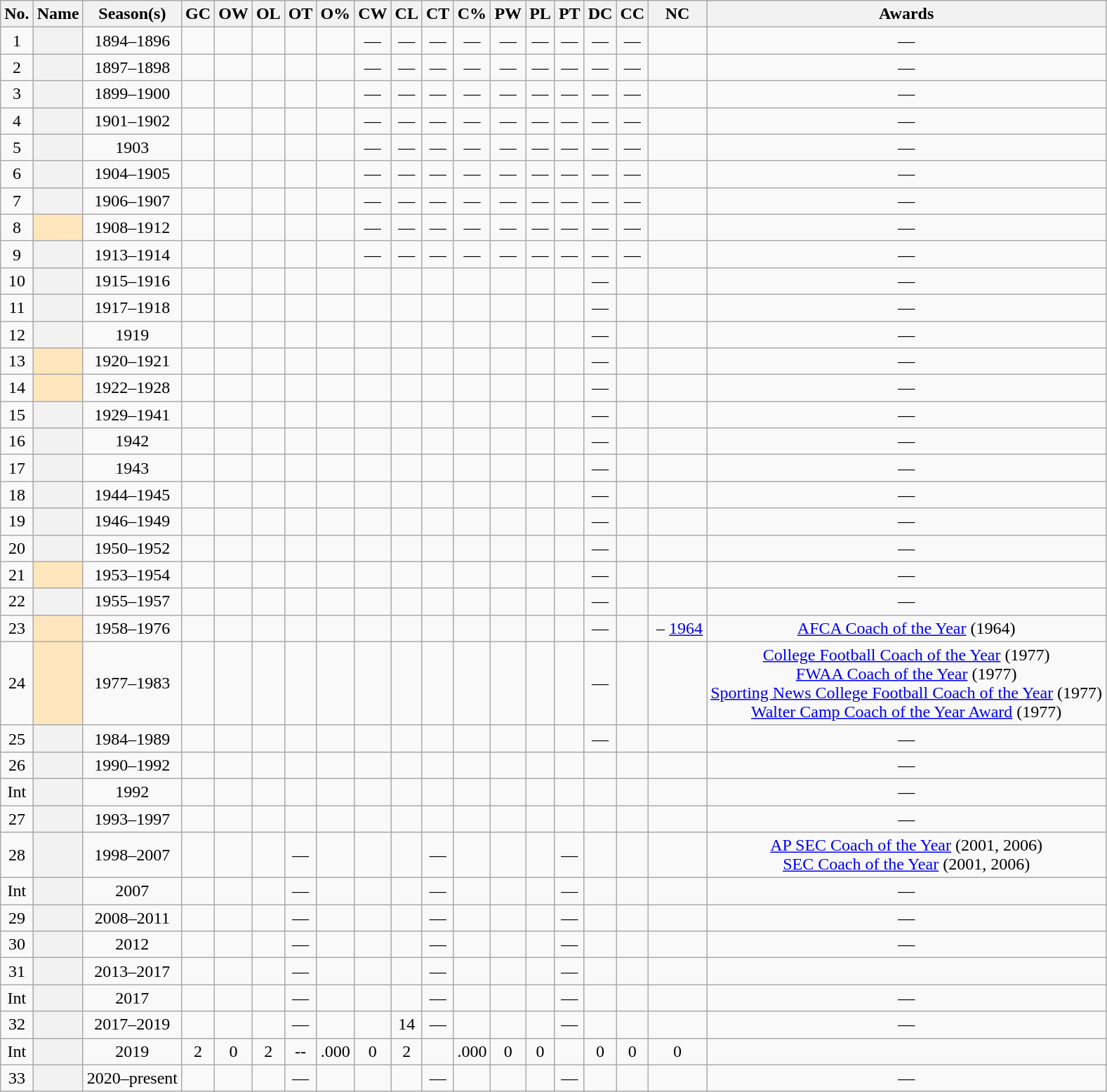<table class="wikitable sortable" style="text-align:center">
<tr>
<th scope="col" class="unsortable">No.</th>
<th scope="col">Name</th>
<th scope="col">Season(s)</th>
<th scope="col">GC</th>
<th scope="col">OW</th>
<th scope="col">OL</th>
<th scope="col">OT</th>
<th scope="col">O%</th>
<th scope="col">CW</th>
<th scope="col">CL</th>
<th scope="col">CT</th>
<th scope="col">C%</th>
<th scope="col">PW</th>
<th scope="col">PL</th>
<th scope="col">PT</th>
<th scope="col">DC<br></th>
<th scope="col">CC</th>
<th scope="col">NC</th>
<th scope="col" class="unsortable">Awards</th>
</tr>
<tr>
<td>1</td>
<th scope="row"></th>
<td>1894–1896</td>
<td></td>
<td></td>
<td></td>
<td></td>
<td></td>
<td>—</td>
<td>—</td>
<td>—</td>
<td>—</td>
<td>—</td>
<td>—</td>
<td>—</td>
<td>—</td>
<td>—</td>
<td></td>
<td>—</td>
</tr>
<tr>
<td>2</td>
<th scope="row"></th>
<td>1897–1898</td>
<td></td>
<td></td>
<td></td>
<td></td>
<td></td>
<td>—</td>
<td>—</td>
<td>—</td>
<td>—</td>
<td>—</td>
<td>—</td>
<td>—</td>
<td>—</td>
<td>—</td>
<td></td>
<td>—</td>
</tr>
<tr>
<td>3</td>
<th scope="row"></th>
<td>1899–1900</td>
<td></td>
<td></td>
<td></td>
<td></td>
<td></td>
<td>—</td>
<td>—</td>
<td>—</td>
<td>—</td>
<td>—</td>
<td>—</td>
<td>—</td>
<td>—</td>
<td>—</td>
<td></td>
<td>—</td>
</tr>
<tr>
<td>4</td>
<th scope="row"></th>
<td>1901–1902</td>
<td></td>
<td></td>
<td></td>
<td></td>
<td></td>
<td>—</td>
<td>—</td>
<td>—</td>
<td>—</td>
<td>—</td>
<td>—</td>
<td>—</td>
<td>—</td>
<td>—</td>
<td></td>
<td>—</td>
</tr>
<tr>
<td>5</td>
<th scope="row"></th>
<td>1903</td>
<td></td>
<td></td>
<td></td>
<td></td>
<td></td>
<td>—</td>
<td>—</td>
<td>—</td>
<td>—</td>
<td>—</td>
<td>—</td>
<td>—</td>
<td>—</td>
<td>—</td>
<td></td>
<td>—</td>
</tr>
<tr>
<td>6</td>
<th scope="row"></th>
<td>1904–1905</td>
<td></td>
<td></td>
<td></td>
<td></td>
<td></td>
<td>—</td>
<td>—</td>
<td>—</td>
<td>—</td>
<td>—</td>
<td>—</td>
<td>—</td>
<td>—</td>
<td>—</td>
<td></td>
<td>—</td>
</tr>
<tr>
<td>7</td>
<th scope="row"></th>
<td>1906–1907</td>
<td></td>
<td></td>
<td></td>
<td></td>
<td></td>
<td>—</td>
<td>—</td>
<td>—</td>
<td>—</td>
<td>—</td>
<td>—</td>
<td>—</td>
<td>—</td>
<td>—</td>
<td></td>
<td>—</td>
</tr>
<tr>
<td>8</td>
<td scope="row" align="center" bgcolor=#FFE6BD><strong></strong><sup></sup></td>
<td>1908–1912</td>
<td></td>
<td></td>
<td></td>
<td></td>
<td></td>
<td>—</td>
<td>—</td>
<td>—</td>
<td>—</td>
<td>—</td>
<td>—</td>
<td>—</td>
<td>—</td>
<td>—</td>
<td></td>
<td>—</td>
</tr>
<tr>
<td>9</td>
<th scope="row"></th>
<td>1913–1914</td>
<td></td>
<td></td>
<td></td>
<td></td>
<td></td>
<td>—</td>
<td>—</td>
<td>—</td>
<td>—</td>
<td>—</td>
<td>—</td>
<td>—</td>
<td>—</td>
<td>—</td>
<td></td>
<td>—</td>
</tr>
<tr>
<td>10</td>
<th scope="row"></th>
<td>1915–1916</td>
<td></td>
<td></td>
<td></td>
<td></td>
<td></td>
<td></td>
<td></td>
<td></td>
<td></td>
<td></td>
<td></td>
<td></td>
<td>—</td>
<td></td>
<td></td>
<td>—</td>
</tr>
<tr>
<td>11</td>
<th scope="row"></th>
<td>1917–1918</td>
<td></td>
<td></td>
<td></td>
<td></td>
<td></td>
<td></td>
<td></td>
<td></td>
<td></td>
<td></td>
<td></td>
<td></td>
<td>—</td>
<td></td>
<td></td>
<td>—</td>
</tr>
<tr>
<td>12</td>
<th scope="row"></th>
<td>1919</td>
<td></td>
<td></td>
<td></td>
<td></td>
<td></td>
<td></td>
<td></td>
<td></td>
<td></td>
<td></td>
<td></td>
<td></td>
<td>—</td>
<td></td>
<td></td>
<td>—</td>
</tr>
<tr>
<td>13</td>
<td scope="row" align="center" bgcolor=#FFE6BD><strong></strong><sup></sup></td>
<td>1920–1921</td>
<td></td>
<td></td>
<td></td>
<td></td>
<td></td>
<td></td>
<td></td>
<td></td>
<td></td>
<td></td>
<td></td>
<td></td>
<td>—</td>
<td></td>
<td></td>
<td>—</td>
</tr>
<tr>
<td>14</td>
<td scope="row" align="center" bgcolor=#FFE6BD><strong></strong><sup></sup></td>
<td>1922–1928</td>
<td></td>
<td></td>
<td></td>
<td></td>
<td></td>
<td></td>
<td></td>
<td></td>
<td></td>
<td></td>
<td></td>
<td></td>
<td>—</td>
<td></td>
<td></td>
<td>—</td>
</tr>
<tr>
<td>15</td>
<th scope="row"></th>
<td>1929–1941</td>
<td></td>
<td></td>
<td></td>
<td></td>
<td></td>
<td></td>
<td></td>
<td></td>
<td></td>
<td></td>
<td></td>
<td></td>
<td>—</td>
<td></td>
<td></td>
<td>—</td>
</tr>
<tr>
<td>16</td>
<th scope="row"></th>
<td>1942</td>
<td></td>
<td></td>
<td></td>
<td></td>
<td></td>
<td></td>
<td></td>
<td></td>
<td></td>
<td></td>
<td></td>
<td></td>
<td>—</td>
<td></td>
<td></td>
<td>—</td>
</tr>
<tr>
<td>17</td>
<th scope="row"></th>
<td>1943</td>
<td></td>
<td></td>
<td></td>
<td></td>
<td></td>
<td></td>
<td></td>
<td></td>
<td></td>
<td></td>
<td></td>
<td></td>
<td>—</td>
<td></td>
<td></td>
<td>—</td>
</tr>
<tr>
<td>18</td>
<th scope="row"></th>
<td>1944–1945</td>
<td></td>
<td></td>
<td></td>
<td></td>
<td></td>
<td></td>
<td></td>
<td></td>
<td></td>
<td></td>
<td></td>
<td></td>
<td>—</td>
<td></td>
<td></td>
<td>—</td>
</tr>
<tr>
<td>19</td>
<th scope="row"></th>
<td>1946–1949</td>
<td></td>
<td></td>
<td></td>
<td></td>
<td></td>
<td></td>
<td></td>
<td></td>
<td></td>
<td></td>
<td></td>
<td></td>
<td>—</td>
<td></td>
<td></td>
<td>—</td>
</tr>
<tr>
<td>20</td>
<th scope="row"></th>
<td>1950–1952</td>
<td></td>
<td></td>
<td></td>
<td></td>
<td></td>
<td></td>
<td></td>
<td></td>
<td></td>
<td></td>
<td></td>
<td></td>
<td>—</td>
<td></td>
<td></td>
<td>—</td>
</tr>
<tr>
<td>21</td>
<td scope="row" align="center" bgcolor=#FFE6BD><strong></strong><sup></sup></td>
<td>1953–1954</td>
<td></td>
<td></td>
<td></td>
<td></td>
<td></td>
<td></td>
<td></td>
<td></td>
<td></td>
<td></td>
<td></td>
<td></td>
<td>—</td>
<td></td>
<td></td>
<td>—</td>
</tr>
<tr>
<td>22</td>
<th scope="row"></th>
<td>1955–1957</td>
<td></td>
<td></td>
<td></td>
<td></td>
<td></td>
<td></td>
<td></td>
<td></td>
<td></td>
<td></td>
<td></td>
<td></td>
<td>—</td>
<td></td>
<td></td>
<td>—</td>
</tr>
<tr>
<td>23</td>
<td scope="row" align="center" bgcolor=#FFE6BD><strong></strong><sup></sup></td>
<td>1958–1976</td>
<td></td>
<td></td>
<td></td>
<td></td>
<td></td>
<td></td>
<td></td>
<td></td>
<td></td>
<td></td>
<td></td>
<td></td>
<td>—</td>
<td></td>
<td> – <a href='#'>1964</a></td>
<td><a href='#'>AFCA Coach of the Year</a> (1964)</td>
</tr>
<tr>
<td>24</td>
<td scope="row" align="center" bgcolor=#FFE6BD><strong></strong><sup></sup></td>
<td>1977–1983</td>
<td></td>
<td></td>
<td></td>
<td></td>
<td></td>
<td></td>
<td></td>
<td></td>
<td></td>
<td></td>
<td></td>
<td></td>
<td>—</td>
<td></td>
<td></td>
<td><a href='#'>College Football Coach of the Year</a> (1977)<br><a href='#'>FWAA Coach of the Year</a> (1977)<br><a href='#'>Sporting News College Football Coach of the Year</a> (1977)<br><a href='#'>Walter Camp Coach of the Year Award</a> (1977)</td>
</tr>
<tr>
<td>25</td>
<th scope="row"></th>
<td>1984–1989</td>
<td></td>
<td></td>
<td></td>
<td></td>
<td></td>
<td></td>
<td></td>
<td></td>
<td></td>
<td></td>
<td></td>
<td></td>
<td>—</td>
<td></td>
<td></td>
<td>—</td>
</tr>
<tr>
<td>26</td>
<th scope="row"><br></th>
<td>1990–1992</td>
<td></td>
<td></td>
<td></td>
<td></td>
<td></td>
<td></td>
<td></td>
<td></td>
<td></td>
<td></td>
<td></td>
<td></td>
<td></td>
<td></td>
<td></td>
<td>—</td>
</tr>
<tr>
<td>Int</td>
<th scope="row"><br></th>
<td>1992</td>
<td></td>
<td></td>
<td></td>
<td></td>
<td></td>
<td></td>
<td></td>
<td></td>
<td></td>
<td></td>
<td></td>
<td></td>
<td></td>
<td></td>
<td></td>
<td>—</td>
</tr>
<tr>
<td>27</td>
<th scope="row"></th>
<td>1993–1997</td>
<td></td>
<td></td>
<td></td>
<td></td>
<td></td>
<td></td>
<td></td>
<td></td>
<td></td>
<td></td>
<td></td>
<td></td>
<td></td>
<td></td>
<td></td>
<td>—</td>
</tr>
<tr>
<td>28</td>
<th scope="row"><br></th>
<td>1998–2007</td>
<td></td>
<td></td>
<td></td>
<td>—</td>
<td></td>
<td></td>
<td></td>
<td>—</td>
<td></td>
<td></td>
<td></td>
<td>—</td>
<td></td>
<td></td>
<td></td>
<td><a href='#'>AP SEC Coach of the Year</a> (2001, 2006)<br><a href='#'>SEC Coach of the Year</a> (2001, 2006)</td>
</tr>
<tr>
<td>Int</td>
<th scope="row"><br></th>
<td>2007</td>
<td></td>
<td></td>
<td></td>
<td>—</td>
<td></td>
<td></td>
<td></td>
<td>—</td>
<td></td>
<td></td>
<td></td>
<td>—</td>
<td></td>
<td></td>
<td></td>
<td>—</td>
</tr>
<tr>
<td>29</td>
<th scope="row"></th>
<td>2008–2011</td>
<td></td>
<td></td>
<td></td>
<td>—</td>
<td></td>
<td></td>
<td></td>
<td>—</td>
<td></td>
<td></td>
<td></td>
<td>—</td>
<td></td>
<td></td>
<td></td>
<td>—</td>
</tr>
<tr>
<td>30</td>
<th scope="row"></th>
<td>2012</td>
<td></td>
<td></td>
<td></td>
<td>—</td>
<td></td>
<td></td>
<td></td>
<td>—</td>
<td></td>
<td></td>
<td></td>
<td>—</td>
<td></td>
<td></td>
<td></td>
<td>—</td>
</tr>
<tr>
<td>31</td>
<th scope="row"></th>
<td>2013–2017</td>
<td></td>
<td></td>
<td></td>
<td>—</td>
<td></td>
<td></td>
<td></td>
<td>—</td>
<td></td>
<td></td>
<td></td>
<td>—</td>
<td></td>
<td></td>
<td> </td>
<td><br></td>
</tr>
<tr>
<td>Int</td>
<th scope="row"><br></th>
<td>2017</td>
<td></td>
<td></td>
<td></td>
<td>—</td>
<td></td>
<td></td>
<td></td>
<td>—</td>
<td></td>
<td></td>
<td></td>
<td>—</td>
<td></td>
<td></td>
<td></td>
<td>—</td>
</tr>
<tr>
<td>32</td>
<th scope="row"></th>
<td>2017–2019</td>
<td></td>
<td></td>
<td></td>
<td>—</td>
<td></td>
<td></td>
<td>14</td>
<td>—</td>
<td></td>
<td></td>
<td></td>
<td>—</td>
<td></td>
<td></td>
<td></td>
<td>—</td>
</tr>
<tr>
<td>Int</td>
<th scope="row"></th>
<td>2019</td>
<td>2</td>
<td>0</td>
<td>2</td>
<td>--</td>
<td>.000</td>
<td>0</td>
<td>2</td>
<td></td>
<td>.000</td>
<td>0</td>
<td>0</td>
<td></td>
<td>0</td>
<td>0</td>
<td>0</td>
<td></td>
</tr>
<tr>
<td>33</td>
<th scope="row"></th>
<td>2020–present</td>
<td></td>
<td></td>
<td></td>
<td>—</td>
<td></td>
<td></td>
<td></td>
<td>—</td>
<td></td>
<td></td>
<td></td>
<td>—</td>
<td></td>
<td></td>
<td></td>
<td>—</td>
</tr>
</table>
